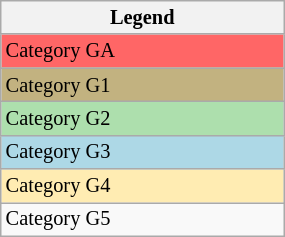<table class="wikitable" style="font-size:85%;" width=15%>
<tr>
<th>Legend</th>
</tr>
<tr bgcolor=#FF6666>
<td>Category GA</td>
</tr>
<tr bgcolor=#C2B280>
<td>Category G1</td>
</tr>
<tr bgcolor="#ADDFAD">
<td>Category G2</td>
</tr>
<tr bgcolor="lightblue">
<td>Category G3</td>
</tr>
<tr bgcolor=#ffecb2>
<td>Category G4</td>
</tr>
<tr>
<td>Category G5</td>
</tr>
</table>
